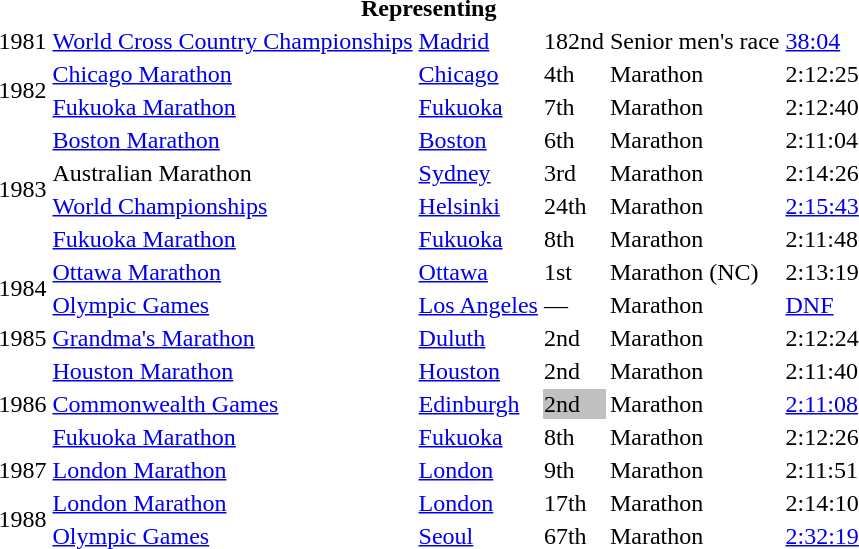<table>
<tr>
<th colspan="6">Representing </th>
</tr>
<tr>
<td>1981</td>
<td><a href='#'>World Cross Country Championships</a></td>
<td><a href='#'>Madrid</a></td>
<td>182nd</td>
<td>Senior men's race</td>
<td><a href='#'>38:04</a></td>
</tr>
<tr>
<td rowspan=2>1982</td>
<td><a href='#'>Chicago Marathon</a></td>
<td><a href='#'>Chicago</a></td>
<td>4th</td>
<td>Marathon</td>
<td>2:12:25</td>
</tr>
<tr>
<td><a href='#'>Fukuoka Marathon</a></td>
<td><a href='#'>Fukuoka</a></td>
<td>7th</td>
<td>Marathon</td>
<td>2:12:40</td>
</tr>
<tr>
<td rowspan=4>1983</td>
<td><a href='#'>Boston Marathon</a></td>
<td><a href='#'>Boston</a></td>
<td>6th</td>
<td>Marathon</td>
<td>2:11:04</td>
</tr>
<tr>
<td>Australian Marathon</td>
<td><a href='#'>Sydney</a></td>
<td>3rd</td>
<td>Marathon</td>
<td>2:14:26</td>
</tr>
<tr>
<td><a href='#'>World Championships</a></td>
<td><a href='#'>Helsinki</a></td>
<td>24th</td>
<td>Marathon</td>
<td><a href='#'>2:15:43</a></td>
</tr>
<tr>
<td><a href='#'>Fukuoka Marathon</a></td>
<td><a href='#'>Fukuoka</a></td>
<td>8th</td>
<td>Marathon</td>
<td>2:11:48</td>
</tr>
<tr>
<td rowspan=2>1984</td>
<td><a href='#'>Ottawa Marathon</a></td>
<td><a href='#'>Ottawa</a></td>
<td>1st</td>
<td>Marathon (NC)</td>
<td>2:13:19</td>
</tr>
<tr>
<td><a href='#'>Olympic Games</a></td>
<td><a href='#'>Los Angeles</a></td>
<td>—</td>
<td>Marathon</td>
<td><a href='#'>DNF</a></td>
</tr>
<tr>
<td>1985</td>
<td><a href='#'>Grandma's Marathon</a></td>
<td><a href='#'>Duluth</a></td>
<td>2nd</td>
<td>Marathon</td>
<td>2:12:24</td>
</tr>
<tr>
<td rowspan=3>1986</td>
<td><a href='#'>Houston Marathon</a></td>
<td><a href='#'>Houston</a></td>
<td>2nd</td>
<td>Marathon</td>
<td>2:11:40</td>
</tr>
<tr>
<td><a href='#'>Commonwealth Games</a></td>
<td><a href='#'>Edinburgh</a></td>
<td bgcolor="silver">2nd</td>
<td>Marathon</td>
<td><a href='#'>2:11:08</a></td>
</tr>
<tr>
<td><a href='#'>Fukuoka Marathon</a></td>
<td><a href='#'>Fukuoka</a></td>
<td>8th</td>
<td>Marathon</td>
<td>2:12:26</td>
</tr>
<tr>
<td>1987</td>
<td><a href='#'>London Marathon</a></td>
<td><a href='#'>London</a></td>
<td>9th</td>
<td>Marathon</td>
<td>2:11:51</td>
</tr>
<tr>
<td rowspan=2>1988</td>
<td><a href='#'>London Marathon</a></td>
<td><a href='#'>London</a></td>
<td>17th</td>
<td>Marathon</td>
<td>2:14:10</td>
</tr>
<tr>
<td><a href='#'>Olympic Games</a></td>
<td><a href='#'>Seoul</a></td>
<td>67th</td>
<td>Marathon</td>
<td><a href='#'>2:32:19</a></td>
</tr>
</table>
